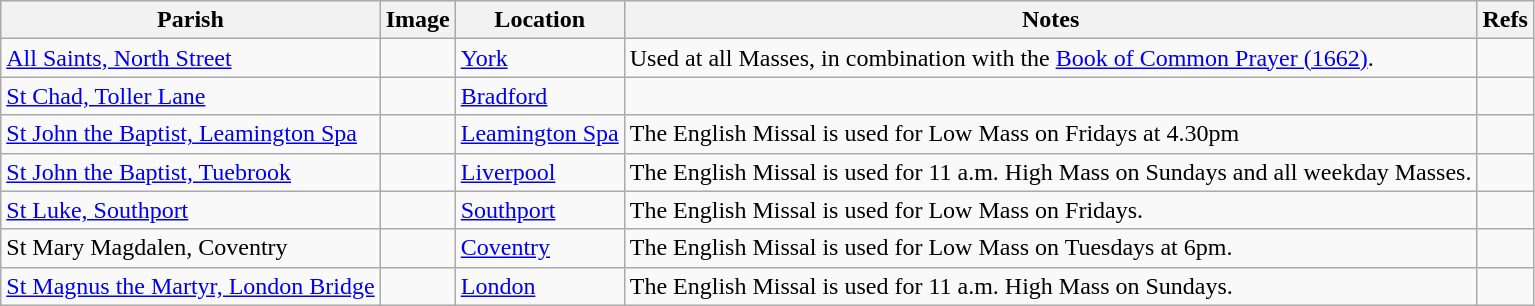<table class="wikitable sortable">
<tr>
<th>Parish</th>
<th>Image</th>
<th>Location</th>
<th>Notes</th>
<th>Refs</th>
</tr>
<tr>
<td><a href='#'>All Saints, North Street</a></td>
<td></td>
<td><a href='#'>York</a></td>
<td>Used at all Masses, in combination with the <a href='#'>Book of Common Prayer (1662)</a>.</td>
<td></td>
</tr>
<tr>
<td><a href='#'>St Chad, Toller Lane</a></td>
<td></td>
<td><a href='#'>Bradford</a></td>
<td></td>
<td></td>
</tr>
<tr>
<td><a href='#'>St John the Baptist, Leamington Spa</a></td>
<td></td>
<td><a href='#'>Leamington Spa</a></td>
<td>The English Missal is used for Low Mass on Fridays at 4.30pm</td>
<td></td>
</tr>
<tr>
<td><a href='#'>St John the Baptist, Tuebrook</a></td>
<td></td>
<td><a href='#'>Liverpool</a></td>
<td>The English Missal is used for 11 a.m. High Mass on Sundays and all weekday Masses.</td>
<td></td>
</tr>
<tr>
<td><a href='#'>St Luke, Southport</a></td>
<td></td>
<td><a href='#'>Southport</a></td>
<td>The English Missal is used for Low Mass on Fridays.</td>
<td></td>
</tr>
<tr>
<td>St Mary Magdalen, Coventry</td>
<td></td>
<td><a href='#'>Coventry</a></td>
<td>The English Missal is used for Low Mass on Tuesdays at 6pm.</td>
<td></td>
</tr>
<tr>
<td><a href='#'>St Magnus the Martyr, London Bridge</a></td>
<td></td>
<td><a href='#'>London</a></td>
<td>The English Missal is used for 11 a.m. High Mass on Sundays.</td>
<td></td>
</tr>
</table>
